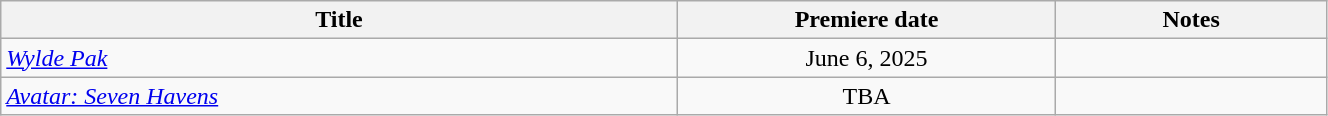<table class="wikitable plainrowheaders sortable" style="width:70%;text-align:center;">
<tr>
<th scope="col" style="width:25%;">Title</th>
<th scope="col" style="width:14%;">Premiere date</th>
<th scope="col" style="width:10%;">Notes</th>
</tr>
<tr>
<td scope="row" style="text-align:left;"><em><a href='#'>Wylde Pak</a></em></td>
<td>June 6, 2025</td>
<td></td>
</tr>
<tr>
<td scope="row" style="text-align:left;"><em><a href='#'>Avatar: Seven Havens</a></em></td>
<td>TBA</td>
<td></td>
</tr>
</table>
